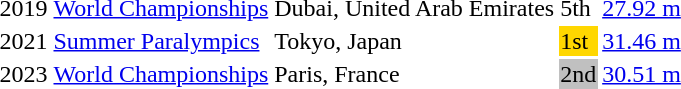<table>
<tr>
<td>2019</td>
<td><a href='#'>World Championships</a></td>
<td>Dubai, United Arab Emirates</td>
<td>5th</td>
<td><a href='#'>27.92 m</a></td>
</tr>
<tr>
<td>2021</td>
<td><a href='#'>Summer Paralympics</a></td>
<td>Tokyo, Japan</td>
<td bgcolor="gold">1st</td>
<td><a href='#'>31.46 m</a></td>
</tr>
<tr>
<td>2023</td>
<td><a href='#'>World Championships</a></td>
<td>Paris, France</td>
<td bgcolor="silver">2nd</td>
<td><a href='#'>30.51 m</a></td>
</tr>
</table>
